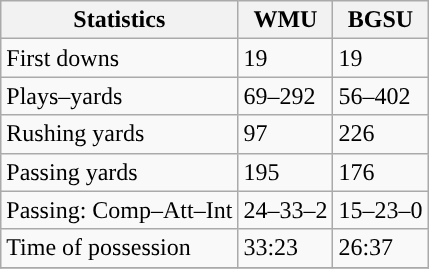<table class="wikitable" style="float: left;">
<tr>
<th>Statistics</th>
<th>WMU</th>
<th>BGSU</th>
</tr>
<tr>
<td>First downs</td>
<td>19</td>
<td>19</td>
</tr>
<tr>
<td>Plays–yards</td>
<td>69–292</td>
<td>56–402</td>
</tr>
<tr>
<td>Rushing yards</td>
<td>97</td>
<td>226</td>
</tr>
<tr>
<td>Passing yards</td>
<td>195</td>
<td>176</td>
</tr>
<tr>
<td>Passing: Comp–Att–Int</td>
<td>24–33–2</td>
<td>15–23–0</td>
</tr>
<tr>
<td>Time of possession</td>
<td>33:23</td>
<td>26:37</td>
</tr>
<tr>
</tr>
</table>
